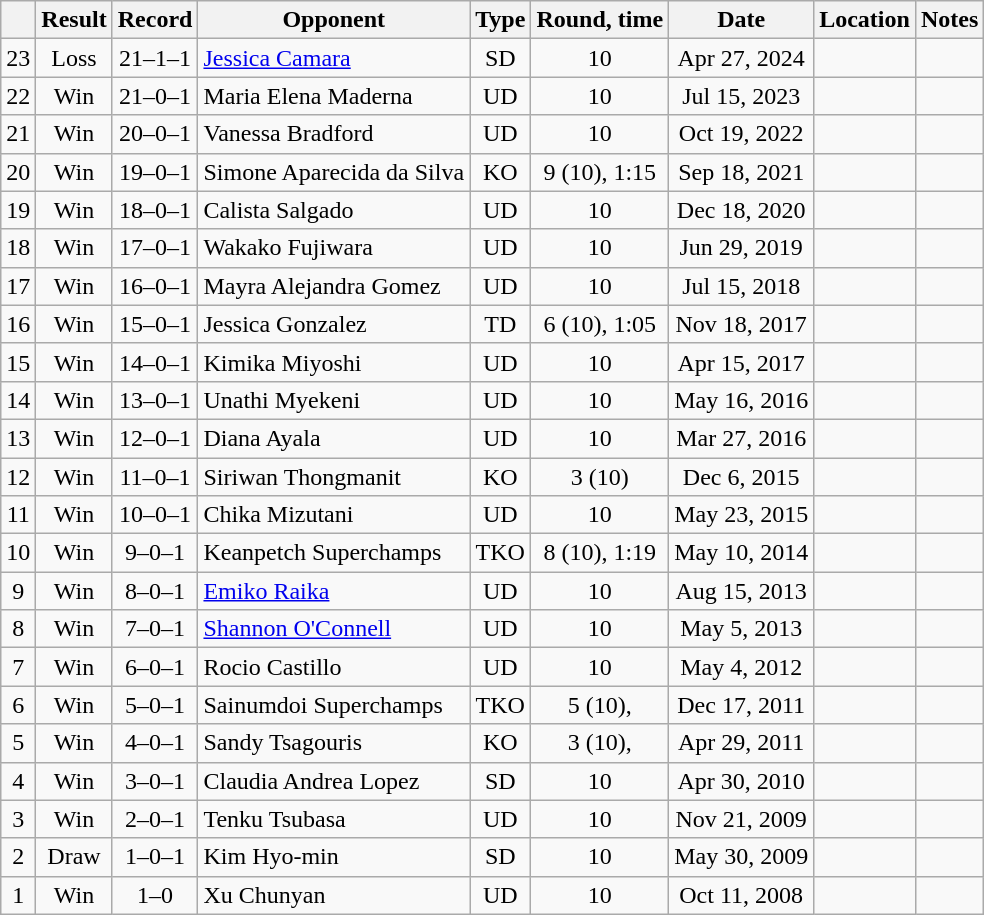<table class="wikitable" style="text-align:center">
<tr>
<th></th>
<th>Result</th>
<th>Record</th>
<th>Opponent</th>
<th>Type</th>
<th>Round, time</th>
<th>Date</th>
<th>Location</th>
<th>Notes</th>
</tr>
<tr>
<td>23</td>
<td>Loss</td>
<td>21–1–1</td>
<td align=left> <a href='#'>Jessica Camara</a></td>
<td>SD</td>
<td>10</td>
<td>Apr 27, 2024</td>
<td align=left></td>
<td align=left></td>
</tr>
<tr>
<td>22</td>
<td>Win</td>
<td>21–0–1</td>
<td align=left> Maria Elena Maderna</td>
<td>UD</td>
<td>10</td>
<td>Jul 15, 2023</td>
<td align=left></td>
<td></td>
</tr>
<tr>
<td>21</td>
<td>Win</td>
<td>20–0–1</td>
<td align=left> Vanessa Bradford</td>
<td>UD</td>
<td>10</td>
<td>Oct 19, 2022</td>
<td align=left></td>
<td align=left></td>
</tr>
<tr>
<td>20</td>
<td>Win</td>
<td>19–0–1</td>
<td align=left> Simone Aparecida da Silva</td>
<td>KO</td>
<td>9 (10), 1:15</td>
<td>Sep 18, 2021</td>
<td align=left></td>
<td align=left></td>
</tr>
<tr>
<td>19</td>
<td>Win</td>
<td>18–0–1</td>
<td align=left> Calista Salgado</td>
<td>UD</td>
<td>10</td>
<td>Dec 18, 2020</td>
<td align=left></td>
<td align=left></td>
</tr>
<tr>
<td>18</td>
<td>Win</td>
<td>17–0–1</td>
<td align=left> Wakako Fujiwara</td>
<td>UD</td>
<td>10</td>
<td>Jun 29, 2019</td>
<td align=left></td>
<td align=left></td>
</tr>
<tr>
<td>17</td>
<td>Win</td>
<td>16–0–1</td>
<td align=left> Mayra Alejandra Gomez</td>
<td>UD</td>
<td>10</td>
<td>Jul 15, 2018</td>
<td align=left></td>
<td align=left></td>
</tr>
<tr>
<td>16</td>
<td>Win</td>
<td>15–0–1</td>
<td align=left> Jessica Gonzalez</td>
<td>TD</td>
<td>6 (10), 1:05</td>
<td>Nov 18, 2017</td>
<td align=left></td>
<td align=left></td>
</tr>
<tr>
<td>15</td>
<td>Win</td>
<td>14–0–1</td>
<td align=left>  Kimika Miyoshi</td>
<td>UD</td>
<td>10</td>
<td>Apr 15, 2017</td>
<td align=left></td>
<td align=left></td>
</tr>
<tr>
<td>14</td>
<td>Win</td>
<td>13–0–1</td>
<td align=left> Unathi Myekeni</td>
<td>UD</td>
<td>10</td>
<td>May 16, 2016</td>
<td align=left></td>
<td align=left></td>
</tr>
<tr>
<td>13</td>
<td>Win</td>
<td>12–0–1</td>
<td align=left>  Diana Ayala</td>
<td>UD</td>
<td>10</td>
<td>Mar 27, 2016</td>
<td align=left></td>
<td align=left></td>
</tr>
<tr>
<td>12</td>
<td>Win</td>
<td>11–0–1</td>
<td align=left>  Siriwan Thongmanit</td>
<td>KO</td>
<td>3 (10)</td>
<td>Dec 6, 2015</td>
<td align=left></td>
<td></td>
</tr>
<tr>
<td>11</td>
<td>Win</td>
<td>10–0–1</td>
<td align=left>  Chika Mizutani</td>
<td>UD</td>
<td>10</td>
<td>May 23, 2015</td>
<td align=left></td>
<td align=left></td>
</tr>
<tr>
<td>10</td>
<td>Win</td>
<td>9–0–1</td>
<td align=left>  Keanpetch Superchamps</td>
<td>TKO</td>
<td>8 (10), 1:19</td>
<td>May 10, 2014</td>
<td align=left></td>
<td align=left></td>
</tr>
<tr>
<td>9</td>
<td>Win</td>
<td>8–0–1</td>
<td align=left>  <a href='#'>Emiko Raika</a></td>
<td>UD</td>
<td>10</td>
<td>Aug 15, 2013</td>
<td align=left></td>
<td align=left></td>
</tr>
<tr>
<td>8</td>
<td>Win</td>
<td>7–0–1</td>
<td align=left>  <a href='#'>Shannon O'Connell</a></td>
<td>UD</td>
<td>10</td>
<td>May 5, 2013</td>
<td align=left></td>
<td align=left></td>
</tr>
<tr>
<td>7</td>
<td>Win</td>
<td>6–0–1</td>
<td align=left> Rocio Castillo</td>
<td>UD</td>
<td>10</td>
<td>May 4, 2012</td>
<td align=left></td>
<td align=left></td>
</tr>
<tr>
<td>6</td>
<td>Win</td>
<td>5–0–1</td>
<td align=left> Sainumdoi Superchamps</td>
<td>TKO</td>
<td>5 (10), </td>
<td>Dec 17, 2011</td>
<td align=left></td>
<td align=left></td>
</tr>
<tr>
<td>5</td>
<td>Win</td>
<td>4–0–1</td>
<td align=left> Sandy Tsagouris</td>
<td>KO</td>
<td>3 (10), </td>
<td>Apr 29, 2011</td>
<td align=left></td>
<td align=left></td>
</tr>
<tr>
<td>4</td>
<td>Win</td>
<td>3–0–1</td>
<td align=left> Claudia Andrea Lopez</td>
<td>SD</td>
<td>10</td>
<td>Apr 30, 2010</td>
<td align=left></td>
<td align=left></td>
</tr>
<tr>
<td>3</td>
<td>Win</td>
<td>2–0–1</td>
<td align=left> Tenku Tsubasa</td>
<td>UD</td>
<td>10</td>
<td>Nov 21, 2009</td>
<td align=left></td>
<td align=left></td>
</tr>
<tr>
<td>2</td>
<td>Draw</td>
<td>1–0–1</td>
<td align=left> Kim Hyo-min</td>
<td>SD</td>
<td>10</td>
<td>May 30, 2009</td>
<td align=left></td>
<td align=left></td>
</tr>
<tr>
<td>1</td>
<td>Win</td>
<td>1–0</td>
<td align=left> Xu Chunyan</td>
<td>UD</td>
<td>10</td>
<td>Oct 11, 2008</td>
<td align=left></td>
<td align=left></td>
</tr>
</table>
